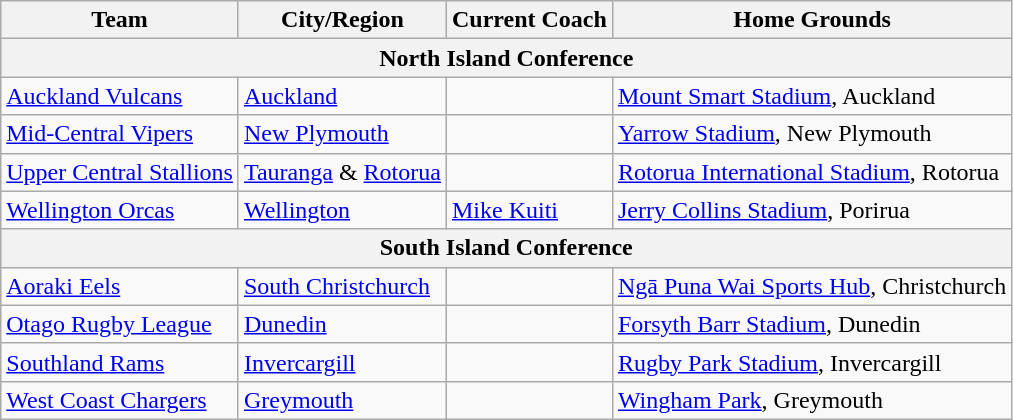<table class="wikitable sortable">
<tr>
<th>Team</th>
<th>City/Region</th>
<th>Current Coach</th>
<th>Home Grounds</th>
</tr>
<tr>
<th colspan="4">North Island Conference</th>
</tr>
<tr>
<td> <a href='#'>Auckland Vulcans</a></td>
<td><a href='#'>Auckland</a></td>
<td></td>
<td><a href='#'>Mount Smart Stadium</a>, Auckland</td>
</tr>
<tr>
<td> <a href='#'>Mid-Central Vipers</a></td>
<td><a href='#'>New Plymouth</a></td>
<td></td>
<td><a href='#'>Yarrow Stadium</a>, New Plymouth</td>
</tr>
<tr>
<td> <a href='#'>Upper Central Stallions</a></td>
<td><a href='#'>Tauranga</a> & <a href='#'>Rotorua</a></td>
<td></td>
<td><a href='#'>Rotorua International Stadium</a>, Rotorua</td>
</tr>
<tr>
<td> <a href='#'>Wellington Orcas</a></td>
<td><a href='#'>Wellington</a></td>
<td><a href='#'>Mike Kuiti</a></td>
<td><a href='#'>Jerry Collins Stadium</a>, Porirua</td>
</tr>
<tr>
<th colspan="4">South Island Conference</th>
</tr>
<tr>
<td> <a href='#'>Aoraki Eels</a></td>
<td><a href='#'>South Christchurch</a></td>
<td></td>
<td><a href='#'>Ngā Puna Wai Sports Hub</a>, Christchurch</td>
</tr>
<tr>
<td> <a href='#'>Otago Rugby League</a></td>
<td><a href='#'>Dunedin</a></td>
<td></td>
<td><a href='#'>Forsyth Barr Stadium</a>, Dunedin</td>
</tr>
<tr>
<td> <a href='#'>Southland Rams</a></td>
<td><a href='#'>Invercargill</a></td>
<td></td>
<td><a href='#'>Rugby Park Stadium</a>, Invercargill</td>
</tr>
<tr>
<td> <a href='#'>West Coast Chargers</a></td>
<td><a href='#'>Greymouth</a></td>
<td></td>
<td><a href='#'>Wingham Park</a>, Greymouth</td>
</tr>
</table>
